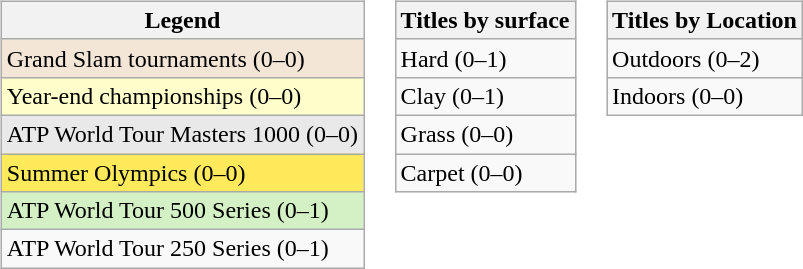<table>
<tr valign=top>
<td><br><table class=wikitable>
<tr>
<th>Legend</th>
</tr>
<tr bgcolor=f3e6d7>
<td>Grand Slam tournaments (0–0)</td>
</tr>
<tr style="background:#ffffcc;">
<td>Year-end championships (0–0)</td>
</tr>
<tr style="background:#e9e9e9;">
<td>ATP World Tour Masters 1000 (0–0)</td>
</tr>
<tr style="background:#FFEA5C;">
<td>Summer Olympics (0–0)</td>
</tr>
<tr style="background:#d4f1c5;">
<td>ATP World Tour 500 Series (0–1)</td>
</tr>
<tr>
<td>ATP World Tour 250 Series (0–1)</td>
</tr>
</table>
</td>
<td><br><table class=wikitable>
<tr>
<th>Titles by surface</th>
</tr>
<tr>
<td>Hard (0–1)</td>
</tr>
<tr>
<td>Clay (0–1)</td>
</tr>
<tr>
<td>Grass (0–0)</td>
</tr>
<tr>
<td>Carpet (0–0)</td>
</tr>
</table>
</td>
<td><br><table class=wikitable>
<tr>
<th>Titles by Location</th>
</tr>
<tr>
<td>Outdoors (0–2)</td>
</tr>
<tr>
<td>Indoors (0–0)</td>
</tr>
</table>
</td>
</tr>
</table>
